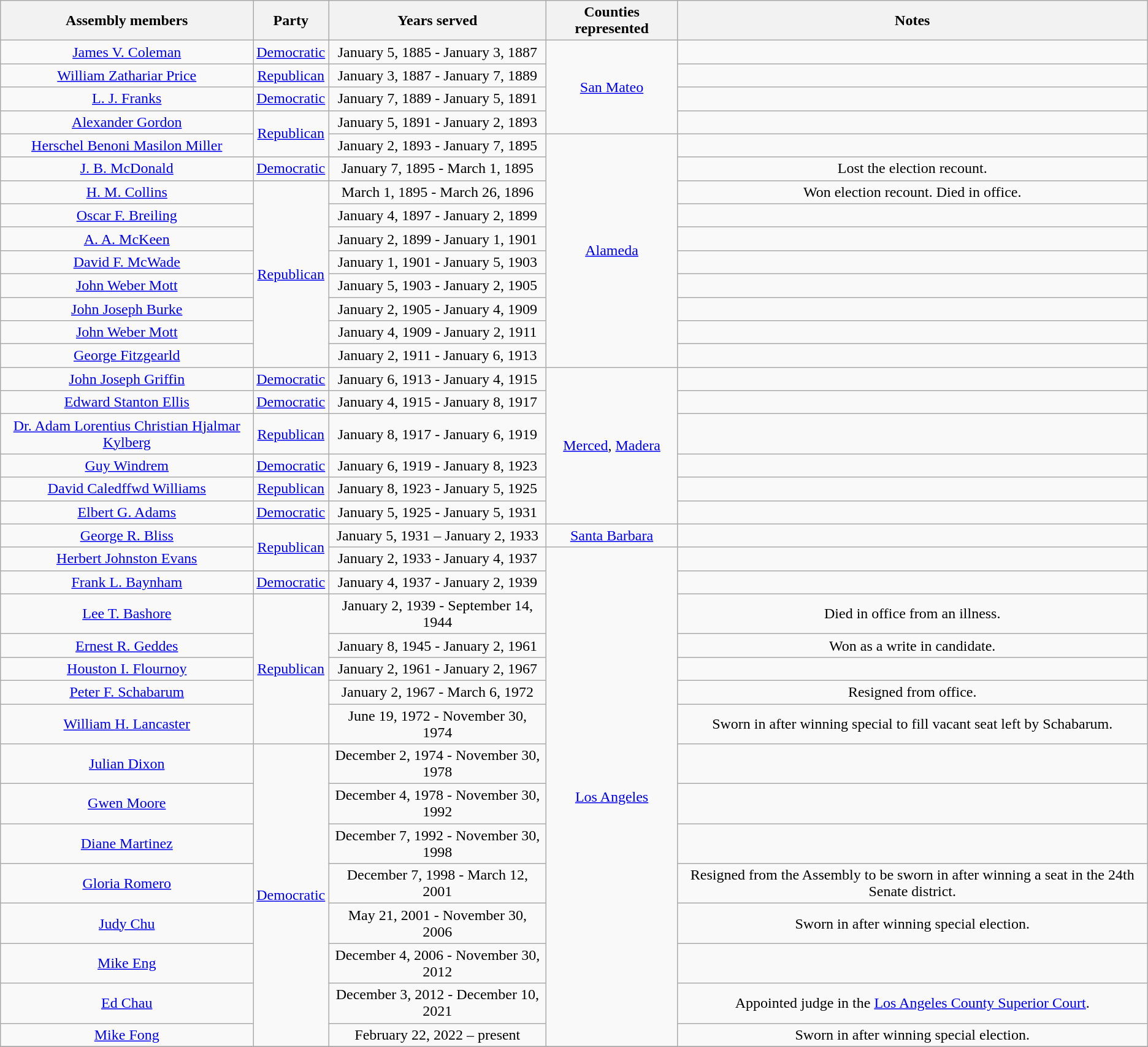<table class=wikitable style="text-align:center">
<tr>
<th>Assembly members</th>
<th>Party</th>
<th>Years served</th>
<th>Counties represented</th>
<th>Notes</th>
</tr>
<tr>
<td><a href='#'>James V. Coleman</a></td>
<td><a href='#'>Democratic</a></td>
<td>January 5, 1885 - January 3, 1887</td>
<td rowspan=4><a href='#'>San Mateo</a></td>
<td></td>
</tr>
<tr>
<td><a href='#'>William Zathariar Price</a></td>
<td><a href='#'>Republican</a></td>
<td>January 3, 1887 - January 7, 1889</td>
<td></td>
</tr>
<tr>
<td><a href='#'>L. J. Franks</a></td>
<td><a href='#'>Democratic</a></td>
<td>January 7, 1889 - January 5, 1891</td>
<td></td>
</tr>
<tr>
<td><a href='#'>Alexander Gordon</a></td>
<td rowspan=2 ><a href='#'>Republican</a></td>
<td>January 5, 1891 - January 2, 1893</td>
<td></td>
</tr>
<tr>
<td><a href='#'>Herschel Benoni Masilon Miller</a></td>
<td>January 2, 1893 - January 7, 1895</td>
<td rowspan=10><a href='#'>Alameda</a></td>
<td></td>
</tr>
<tr>
<td><a href='#'>J. B. McDonald</a></td>
<td><a href='#'>Democratic</a></td>
<td>January 7, 1895 - March 1, 1895</td>
<td>Lost the election recount.</td>
</tr>
<tr>
<td><a href='#'>H. M. Collins</a></td>
<td rowspan=8 ><a href='#'>Republican</a></td>
<td>March 1, 1895 - March 26, 1896</td>
<td>Won election recount. Died in office.</td>
</tr>
<tr>
<td><a href='#'>Oscar F. Breiling</a></td>
<td>January 4, 1897 - January 2, 1899</td>
<td></td>
</tr>
<tr>
<td><a href='#'>A. A. McKeen</a></td>
<td>January 2, 1899 - January 1, 1901</td>
<td></td>
</tr>
<tr>
<td><a href='#'>David F. McWade</a></td>
<td>January 1, 1901 - January 5, 1903</td>
<td></td>
</tr>
<tr>
<td><a href='#'>John Weber Mott</a></td>
<td>January 5, 1903 - January 2, 1905</td>
<td></td>
</tr>
<tr>
<td><a href='#'>John Joseph Burke</a></td>
<td>January 2, 1905 - January 4, 1909</td>
<td></td>
</tr>
<tr>
<td><a href='#'>John Weber Mott</a></td>
<td>January 4, 1909 - January 2, 1911</td>
<td></td>
</tr>
<tr>
<td><a href='#'>George Fitzgearld</a></td>
<td>January 2, 1911 - January 6, 1913</td>
<td></td>
</tr>
<tr>
<td><a href='#'>John Joseph Griffin</a></td>
<td><a href='#'>Democratic</a></td>
<td>January 6, 1913 - January 4, 1915</td>
<td rowspan=6><a href='#'>Merced</a>, <a href='#'>Madera</a></td>
<td></td>
</tr>
<tr>
<td><a href='#'>Edward Stanton Ellis</a></td>
<td><a href='#'>Democratic</a></td>
<td>January 4, 1915 - January 8, 1917</td>
<td></td>
</tr>
<tr>
<td><a href='#'>Dr. Adam Lorentius Christian Hjalmar Kylberg</a></td>
<td><a href='#'>Republican</a></td>
<td>January 8, 1917 - January 6, 1919</td>
<td></td>
</tr>
<tr>
<td><a href='#'>Guy Windrem</a></td>
<td><a href='#'>Democratic</a></td>
<td>January 6, 1919 - January 8, 1923</td>
<td></td>
</tr>
<tr>
<td><a href='#'>David Caledffwd Williams</a></td>
<td><a href='#'>Republican</a></td>
<td>January 8, 1923 - January 5, 1925</td>
<td></td>
</tr>
<tr>
<td><a href='#'>Elbert G. Adams</a></td>
<td><a href='#'>Democratic</a></td>
<td>January 5, 1925 - January 5, 1931</td>
<td></td>
</tr>
<tr>
<td><a href='#'>George R. Bliss</a></td>
<td rowspan=2 ><a href='#'>Republican</a></td>
<td>January 5, 1931 – January 2, 1933</td>
<td><a href='#'>Santa Barbara</a></td>
<td></td>
</tr>
<tr>
<td><a href='#'>Herbert Johnston Evans</a></td>
<td>January 2, 1933 - January 4, 1937</td>
<td rowspan=15><a href='#'>Los Angeles</a></td>
<td></td>
</tr>
<tr>
<td><a href='#'>Frank L. Baynham</a></td>
<td><a href='#'>Democratic</a></td>
<td>January 4, 1937 - January 2, 1939</td>
<td></td>
</tr>
<tr>
<td><a href='#'>Lee T. Bashore</a></td>
<td rowspan=5 ><a href='#'>Republican</a></td>
<td>January 2, 1939 - September 14, 1944</td>
<td>Died in office from an illness.</td>
</tr>
<tr>
<td><a href='#'>Ernest R. Geddes</a></td>
<td>January 8, 1945 - January 2, 1961</td>
<td>Won as a write in candidate.</td>
</tr>
<tr>
<td><a href='#'>Houston I. Flournoy</a></td>
<td>January 2, 1961 - January 2, 1967</td>
<td></td>
</tr>
<tr>
<td><a href='#'>Peter F. Schabarum</a></td>
<td>January 2, 1967 - March 6, 1972</td>
<td>Resigned from office.</td>
</tr>
<tr>
<td><a href='#'>William H. Lancaster</a></td>
<td>June 19, 1972 - November 30, 1974</td>
<td>Sworn in after winning special to fill vacant seat left by Schabarum.</td>
</tr>
<tr>
<td><a href='#'>Julian Dixon</a></td>
<td rowspan=8 ><a href='#'>Democratic</a></td>
<td>December 2, 1974 - November 30, 1978</td>
<td></td>
</tr>
<tr>
<td><a href='#'>Gwen Moore</a></td>
<td>December 4, 1978 - November 30, 1992</td>
<td></td>
</tr>
<tr>
<td><a href='#'>Diane Martinez</a></td>
<td>December 7, 1992 - November 30, 1998</td>
<td></td>
</tr>
<tr>
<td><a href='#'>Gloria Romero</a></td>
<td>December 7, 1998 - March 12, 2001</td>
<td>Resigned from the Assembly to be sworn in after winning a seat in the 24th Senate district.</td>
</tr>
<tr>
<td><a href='#'>Judy Chu</a></td>
<td>May 21, 2001 - November 30, 2006</td>
<td>Sworn in after winning special election.</td>
</tr>
<tr>
<td><a href='#'>Mike Eng</a></td>
<td>December 4, 2006 - November 30, 2012</td>
<td></td>
</tr>
<tr>
<td><a href='#'>Ed Chau</a></td>
<td>December 3, 2012 - December 10, 2021</td>
<td>Appointed judge in the <a href='#'>Los Angeles County Superior Court</a>.</td>
</tr>
<tr>
<td><a href='#'>Mike Fong</a></td>
<td>February 22, 2022 – present</td>
<td>Sworn in after winning special election.</td>
</tr>
<tr>
</tr>
</table>
